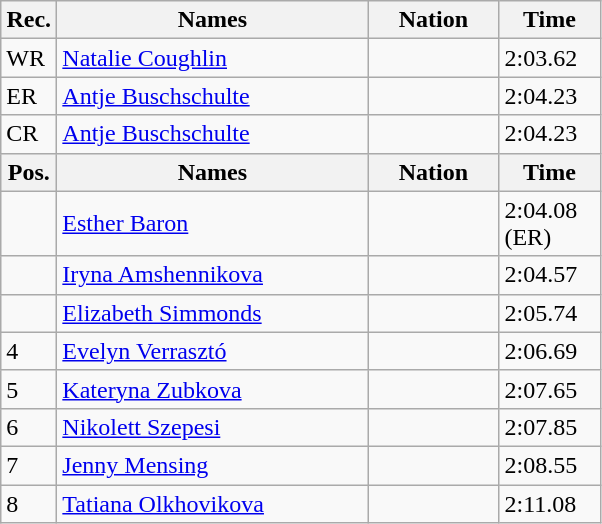<table class=wikitable>
<tr>
<th width="30">Rec.</th>
<th width="200">Names</th>
<th width="80">Nation</th>
<th width="60">Time</th>
</tr>
<tr>
<td>WR</td>
<td><a href='#'>Natalie Coughlin</a></td>
<td></td>
<td>2:03.62</td>
</tr>
<tr>
<td>ER</td>
<td><a href='#'>Antje Buschschulte</a></td>
<td></td>
<td>2:04.23</td>
</tr>
<tr>
<td>CR</td>
<td><a href='#'>Antje Buschschulte</a></td>
<td></td>
<td>2:04.23</td>
</tr>
<tr>
<th>Pos.</th>
<th>Names</th>
<th>Nation</th>
<th>Time</th>
</tr>
<tr>
<td></td>
<td><a href='#'>Esther Baron</a></td>
<td></td>
<td>2:04.08 (ER)</td>
</tr>
<tr>
<td></td>
<td><a href='#'>Iryna Amshennikova</a></td>
<td></td>
<td>2:04.57</td>
</tr>
<tr>
<td></td>
<td><a href='#'>Elizabeth Simmonds</a></td>
<td></td>
<td>2:05.74</td>
</tr>
<tr>
<td>4</td>
<td><a href='#'>Evelyn Verrasztó</a></td>
<td></td>
<td>2:06.69</td>
</tr>
<tr>
<td>5</td>
<td><a href='#'>Kateryna Zubkova</a></td>
<td></td>
<td>2:07.65</td>
</tr>
<tr>
<td>6</td>
<td><a href='#'>Nikolett Szepesi</a></td>
<td></td>
<td>2:07.85</td>
</tr>
<tr>
<td>7</td>
<td><a href='#'>Jenny Mensing</a></td>
<td></td>
<td>2:08.55</td>
</tr>
<tr>
<td>8</td>
<td><a href='#'>Tatiana Olkhovikova</a></td>
<td></td>
<td>2:11.08</td>
</tr>
</table>
